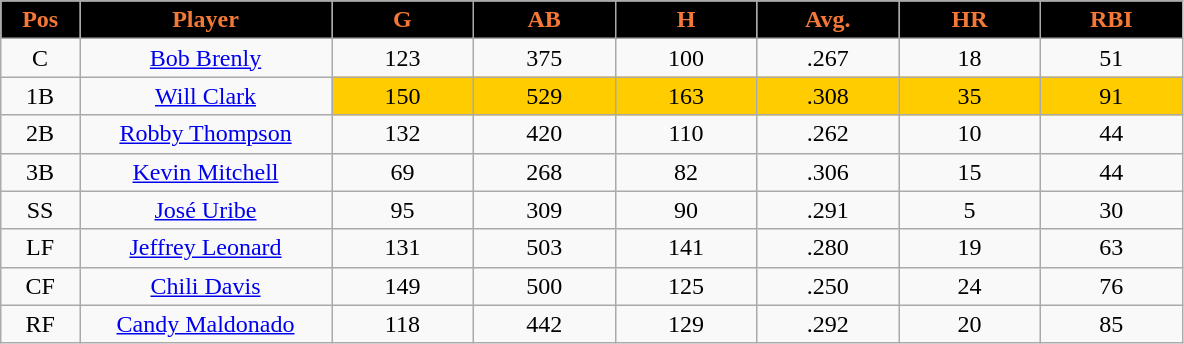<table class="wikitable sortable">
<tr>
<th style="background:black;color:#f47937;" width="5%">Pos</th>
<th style="background:black;color:#f47937;" width="16%">Player</th>
<th style="background:black;color:#f47937;" width="9%">G</th>
<th style="background:black;color:#f47937;" width="9%">AB</th>
<th style="background:black;color:#f47937;" width="9%">H</th>
<th style="background:black;color:#f47937;" width="9%">Avg.</th>
<th style="background:black;color:#f47937;" width="9%">HR</th>
<th style="background:black;color:#f47937;" width="9%">RBI</th>
</tr>
<tr align="center">
<td>C</td>
<td><a href='#'>Bob Brenly</a></td>
<td>123</td>
<td>375</td>
<td>100</td>
<td>.267</td>
<td>18</td>
<td>51</td>
</tr>
<tr align="center">
<td>1B</td>
<td><a href='#'>Will Clark</a></td>
<td bgcolor="#FFCC00">150</td>
<td bgcolor="#FFCC00">529</td>
<td bgcolor="#FFCC00">163</td>
<td bgcolor="#FFCC00">.308</td>
<td bgcolor="#FFCC00">35</td>
<td bgcolor="#FFCC00">91</td>
</tr>
<tr align="center">
<td>2B</td>
<td><a href='#'>Robby Thompson</a></td>
<td>132</td>
<td>420</td>
<td>110</td>
<td>.262</td>
<td>10</td>
<td>44</td>
</tr>
<tr align="center">
<td>3B</td>
<td><a href='#'>Kevin Mitchell</a></td>
<td>69</td>
<td>268</td>
<td>82</td>
<td>.306</td>
<td>15</td>
<td>44</td>
</tr>
<tr align="center">
<td>SS</td>
<td><a href='#'>José Uribe</a></td>
<td>95</td>
<td>309</td>
<td>90</td>
<td>.291</td>
<td>5</td>
<td>30</td>
</tr>
<tr align="center">
<td>LF</td>
<td><a href='#'>Jeffrey Leonard</a></td>
<td>131</td>
<td>503</td>
<td>141</td>
<td>.280</td>
<td>19</td>
<td>63</td>
</tr>
<tr align="center">
<td>CF</td>
<td><a href='#'>Chili Davis</a></td>
<td>149</td>
<td>500</td>
<td>125</td>
<td>.250</td>
<td>24</td>
<td>76</td>
</tr>
<tr align="center">
<td>RF</td>
<td><a href='#'>Candy Maldonado</a></td>
<td>118</td>
<td>442</td>
<td>129</td>
<td>.292</td>
<td>20</td>
<td>85</td>
</tr>
</table>
